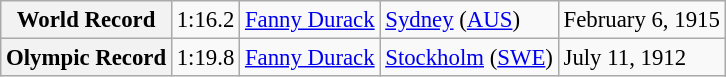<table class="wikitable" style="font-size:95%;">
<tr>
<th>World Record</th>
<td>1:16.2</td>
<td> <a href='#'>Fanny Durack</a></td>
<td><a href='#'>Sydney</a> (<a href='#'>AUS</a>)</td>
<td>February 6, 1915</td>
</tr>
<tr>
<th>Olympic Record</th>
<td>1:19.8</td>
<td> <a href='#'>Fanny Durack</a></td>
<td><a href='#'>Stockholm</a> (<a href='#'>SWE</a>)</td>
<td>July 11, 1912</td>
</tr>
</table>
